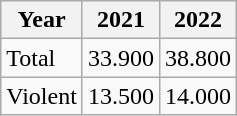<table class="wikitable">
<tr>
<th>Year</th>
<th>2021</th>
<th>2022</th>
</tr>
<tr>
<td>Total</td>
<td>33.900</td>
<td>38.800</td>
</tr>
<tr>
<td>Violent</td>
<td>13.500</td>
<td>14.000</td>
</tr>
</table>
